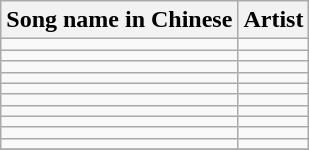<table class="wikitable">
<tr>
<th>Song name in Chinese</th>
<th>Artist</th>
</tr>
<tr>
<td></td>
<td></td>
</tr>
<tr>
<td></td>
<td></td>
</tr>
<tr>
<td></td>
<td></td>
</tr>
<tr>
<td></td>
<td></td>
</tr>
<tr>
<td></td>
<td></td>
</tr>
<tr>
<td></td>
<td></td>
</tr>
<tr>
<td></td>
<td></td>
</tr>
<tr>
<td></td>
<td></td>
</tr>
<tr>
<td></td>
<td></td>
</tr>
<tr>
<td></td>
<td></td>
</tr>
<tr>
</tr>
</table>
